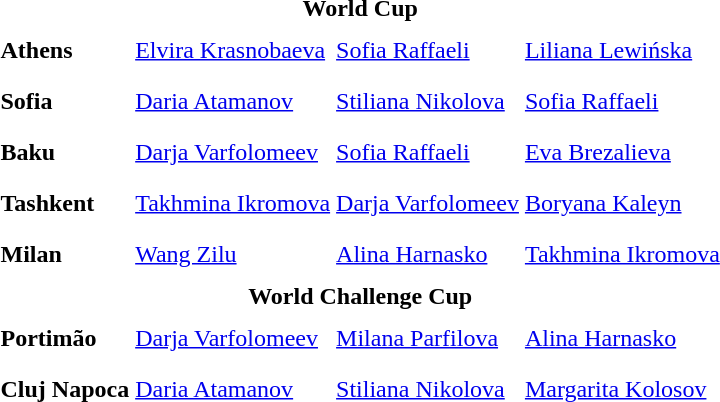<table>
<tr>
<td colspan="4" style="text-align:center;"><strong>World Cup</strong></td>
</tr>
<tr>
<th scope=row style="text-align:left">Athens</th>
<td style="height:30px;"> <a href='#'>Elvira Krasnobaeva</a></td>
<td style="height:30px;"> <a href='#'>Sofia Raffaeli</a></td>
<td style="height:30px;"> <a href='#'>Liliana Lewińska</a></td>
</tr>
<tr>
<th scope=row style="text-align:left">Sofia</th>
<td style="height:30px;"> <a href='#'>Daria Atamanov</a></td>
<td style="height:30px;"> <a href='#'>Stiliana Nikolova</a></td>
<td style="height:30px;"> <a href='#'>Sofia Raffaeli</a></td>
</tr>
<tr>
<th scope=row style="text-align:left">Baku</th>
<td style="height:30px;"> <a href='#'>Darja Varfolomeev</a></td>
<td style="height:30px;"> <a href='#'>Sofia Raffaeli</a></td>
<td style="height:30px;"> <a href='#'>Eva Brezalieva</a></td>
</tr>
<tr>
<th scope=row style="text-align:left">Tashkent</th>
<td style="height:30px;"> <a href='#'>Takhmina Ikromova</a></td>
<td style="height:30px;"> <a href='#'>Darja Varfolomeev</a></td>
<td style="height:30px;"> <a href='#'>Boryana Kaleyn</a></td>
</tr>
<tr>
<th scope=row style="text-align:left">Milan</th>
<td style="height:30px;"> <a href='#'>Wang Zilu</a></td>
<td style="height:30px;"> <a href='#'>Alina Harnasko</a></td>
<td style="height:30px;"> <a href='#'>Takhmina Ikromova</a></td>
</tr>
<tr>
<td colspan="4" style="text-align:center;"><strong>World Challenge Cup</strong></td>
</tr>
<tr>
<th scope=row style="text-align:left">Portimão</th>
<td style="height:30px;"> <a href='#'>Darja Varfolomeev</a></td>
<td style="height:30px;"> <a href='#'>Milana Parfilova</a></td>
<td style="height:30px;"> <a href='#'>Alina Harnasko</a></td>
</tr>
<tr>
<th scope=row style="text-align:left">Cluj Napoca</th>
<td style="height:30px;"> <a href='#'>Daria Atamanov</a></td>
<td style="height:30px;"> <a href='#'>Stiliana Nikolova</a></td>
<td style="height:30px;"> <a href='#'>Margarita Kolosov</a></td>
</tr>
<tr>
</tr>
</table>
